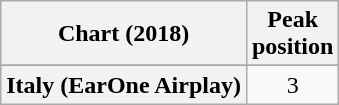<table class="wikitable plainrowheaders sortable" style="text-align:center;">
<tr>
<th scope="col">Chart (2018)</th>
<th scope="col">Peak<br>position</th>
</tr>
<tr>
</tr>
<tr>
<th scope="row">Italy (EarOne Airplay)</th>
<td align="center">3</td>
</tr>
</table>
